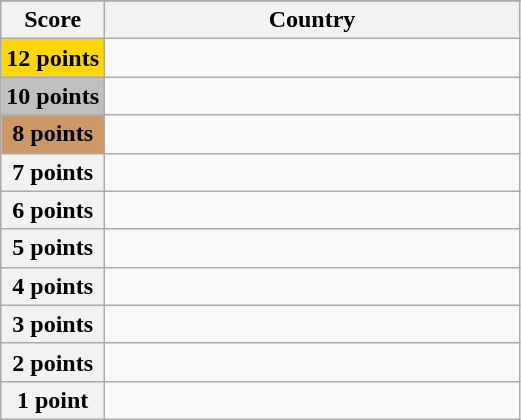<table class="wikitable">
<tr>
</tr>
<tr>
<th scope="col" width="20%">Score</th>
<th scope="col">Country</th>
</tr>
<tr>
<th scope="row" style="background:gold">12 points</th>
<td></td>
</tr>
<tr>
<th scope="row" style="background:silver">10 points</th>
<td></td>
</tr>
<tr>
<th scope="row" style="background:#CC9966">8 points</th>
<td></td>
</tr>
<tr>
<th scope="row">7 points</th>
<td></td>
</tr>
<tr>
<th scope="row">6 points</th>
<td></td>
</tr>
<tr>
<th scope="row">5 points</th>
<td></td>
</tr>
<tr>
<th scope="row">4 points</th>
<td></td>
</tr>
<tr>
<th scope="row">3 points</th>
<td></td>
</tr>
<tr>
<th scope="row">2 points</th>
<td></td>
</tr>
<tr>
<th scope="row">1 point</th>
<td></td>
</tr>
</table>
